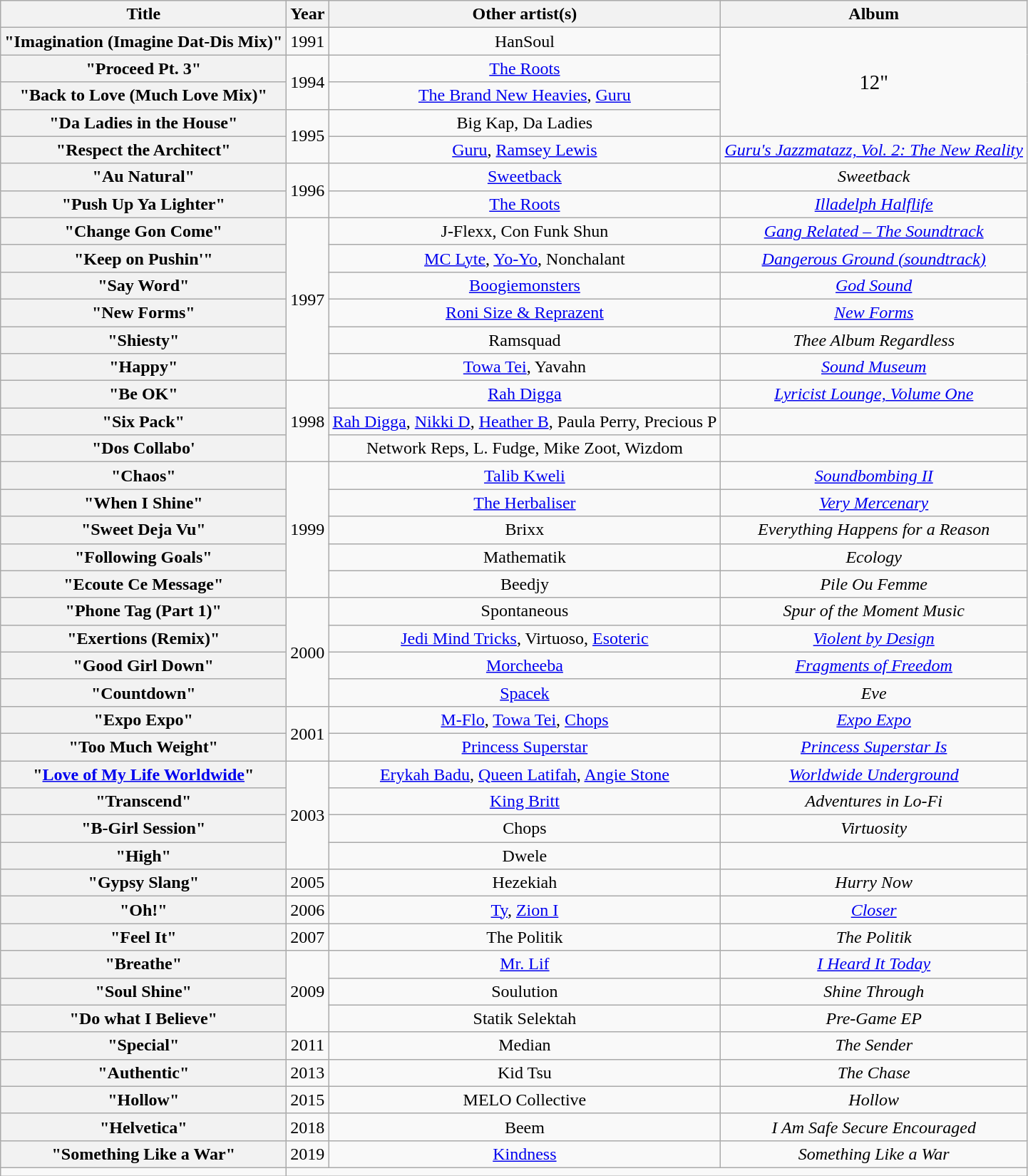<table class="wikitable plainrowheaders" style="text-align:center;">
<tr>
<th scope="col">Title</th>
<th scope="col">Year</th>
<th scope="col">Other artist(s)</th>
<th scope="col">Album</th>
</tr>
<tr>
<th scope="row">"Imagination (Imagine Dat-Dis Mix)"</th>
<td>1991</td>
<td>HanSoul</td>
<td rowspan="4"><big>12"</big></td>
</tr>
<tr>
<th scope="row">"Proceed Pt. 3"</th>
<td rowspan="2">1994</td>
<td><a href='#'>The Roots</a></td>
</tr>
<tr>
<th scope="row">"Back to Love (Much Love Mix)"</th>
<td><a href='#'>The Brand New Heavies</a>, <a href='#'>Guru</a></td>
</tr>
<tr>
<th>"Da Ladies in the House"</th>
<td rowspan="2">1995</td>
<td>Big Kap, Da Ladies</td>
</tr>
<tr>
<th scope="row">"Respect the Architect"</th>
<td><a href='#'>Guru</a>, <a href='#'>Ramsey Lewis</a></td>
<td><em><a href='#'>Guru's Jazzmatazz, Vol. 2: The New Reality</a></em></td>
</tr>
<tr>
<th scope="row">"Au Natural"</th>
<td rowspan="2">1996</td>
<td><a href='#'>Sweetback</a></td>
<td><em>Sweetback</em></td>
</tr>
<tr>
<th scope="row">"Push Up Ya Lighter"</th>
<td><a href='#'>The Roots</a></td>
<td><em><a href='#'>Illadelph Halflife</a></em></td>
</tr>
<tr>
<th>"Change Gon Come"</th>
<td rowspan="6">1997</td>
<td>J-Flexx, Con Funk Shun</td>
<td><em><a href='#'>Gang Related – The Soundtrack</a></em></td>
</tr>
<tr>
<th>"Keep on Pushin'"</th>
<td><a href='#'>MC Lyte</a>, <a href='#'>Yo-Yo</a>, Nonchalant</td>
<td><a href='#'><em>Dangerous Ground (soundtrack)</em></a></td>
</tr>
<tr>
<th scope="row">"Say Word"</th>
<td><a href='#'>Boogiemonsters</a></td>
<td><em><a href='#'>God Sound</a></em></td>
</tr>
<tr>
<th scope="row">"New Forms"</th>
<td><a href='#'>Roni Size & Reprazent</a></td>
<td><em><a href='#'>New Forms</a></em></td>
</tr>
<tr>
<th>"Shiesty"</th>
<td>Ramsquad</td>
<td><em>Thee Album Regardless</em></td>
</tr>
<tr>
<th scope="row">"Happy"</th>
<td><a href='#'>Towa Tei</a>, Yavahn</td>
<td><em><a href='#'>Sound Museum</a></em></td>
</tr>
<tr>
<th scope="row">"Be OK"</th>
<td rowspan="3">1998</td>
<td><a href='#'>Rah Digga</a></td>
<td><em><a href='#'>Lyricist Lounge, Volume One</a></em></td>
</tr>
<tr>
<th scope="row">"Six Pack"</th>
<td><a href='#'>Rah Digga</a>, <a href='#'>Nikki D</a>, <a href='#'>Heather B</a>, Paula Perry, Precious P</td>
<td></td>
</tr>
<tr>
<th>"Dos Collabo'</th>
<td>Network Reps, L. Fudge, Mike Zoot, Wizdom</td>
<td></td>
</tr>
<tr>
<th scope="row">"Chaos"</th>
<td rowspan="5">1999</td>
<td><a href='#'>Talib Kweli</a></td>
<td><em><a href='#'>Soundbombing II</a></em></td>
</tr>
<tr>
<th scope="row">"When I Shine"</th>
<td><a href='#'>The Herbaliser</a></td>
<td><em><a href='#'>Very Mercenary</a></em></td>
</tr>
<tr>
<th>"Sweet Deja Vu"</th>
<td>Brixx</td>
<td><em>Everything Happens for a Reason</em></td>
</tr>
<tr>
<th scope="row">"Following Goals"</th>
<td>Mathematik</td>
<td><em>Ecology</em></td>
</tr>
<tr>
<th scope="row">"Ecoute Ce Message"</th>
<td>Beedjy</td>
<td><em>Pile Ou Femme</em></td>
</tr>
<tr>
<th>"Phone Tag (Part 1)"</th>
<td rowspan="4">2000</td>
<td>Spontaneous</td>
<td><em>Spur of the Moment Music</em></td>
</tr>
<tr>
<th scope="row">"Exertions (Remix)"</th>
<td><a href='#'>Jedi Mind Tricks</a>, Virtuoso, <a href='#'>Esoteric</a></td>
<td><em><a href='#'>Violent by Design</a></em></td>
</tr>
<tr>
<th scope="row">"Good Girl Down"</th>
<td><a href='#'>Morcheeba</a></td>
<td><em><a href='#'>Fragments of Freedom</a></em></td>
</tr>
<tr>
<th scope="row">"Countdown"</th>
<td><a href='#'>Spacek</a></td>
<td><em>Eve</em></td>
</tr>
<tr>
<th scope="row">"Expo Expo"</th>
<td rowspan="2">2001</td>
<td><a href='#'>M-Flo</a>, <a href='#'>Towa Tei</a>, <a href='#'>Chops</a></td>
<td><em><a href='#'>Expo Expo</a></em></td>
</tr>
<tr>
<th scope="row">"Too Much Weight"</th>
<td><a href='#'>Princess Superstar</a></td>
<td><em><a href='#'>Princess Superstar Is</a></em></td>
</tr>
<tr>
<th scope="row">"<a href='#'>Love of My Life Worldwide</a>"</th>
<td rowspan="4">2003</td>
<td><a href='#'>Erykah Badu</a>, <a href='#'>Queen Latifah</a>, <a href='#'>Angie Stone</a></td>
<td><em><a href='#'>Worldwide Underground</a></em></td>
</tr>
<tr>
<th scope="row">"Transcend"</th>
<td><a href='#'>King Britt</a></td>
<td><em>Adventures in Lo-Fi</em></td>
</tr>
<tr>
<th>"B-Girl Session"</th>
<td>Chops</td>
<td><em>Virtuosity</em></td>
</tr>
<tr>
<th>"High"</th>
<td>Dwele</td>
<td></td>
</tr>
<tr>
<th>"Gypsy Slang"</th>
<td>2005</td>
<td>Hezekiah</td>
<td><em>Hurry Now</em></td>
</tr>
<tr>
<th scope="row">"Oh!"</th>
<td>2006</td>
<td><a href='#'>Ty</a>, <a href='#'>Zion I</a></td>
<td><em><a href='#'>Closer</a></em></td>
</tr>
<tr>
<th scope="row">"Feel It"</th>
<td>2007</td>
<td>The Politik</td>
<td><em>The Politik</em></td>
</tr>
<tr>
<th scope="row">"Breathe"</th>
<td rowspan="3">2009</td>
<td><a href='#'>Mr. Lif</a></td>
<td><em><a href='#'>I Heard It Today</a></em></td>
</tr>
<tr>
<th scope="row">"Soul Shine"</th>
<td>Soulution</td>
<td><em>Shine Through</em></td>
</tr>
<tr>
<th>"Do what I Believe"</th>
<td>Statik Selektah</td>
<td><em>Pre-Game EP</em></td>
</tr>
<tr>
<th scope="row">"Special"</th>
<td>2011</td>
<td>Median</td>
<td><em>The Sender</em></td>
</tr>
<tr>
<th scope="row">"Authentic"</th>
<td>2013</td>
<td>Kid Tsu</td>
<td><em>The Chase</em></td>
</tr>
<tr>
<th scope="row">"Hollow"</th>
<td>2015</td>
<td>MELO Collective</td>
<td><em>Hollow</em></td>
</tr>
<tr>
<th scope="row">"Helvetica"</th>
<td>2018</td>
<td>Beem</td>
<td><em>I Am Safe Secure Encouraged</em></td>
</tr>
<tr>
<th scope="row">"Something Like a War"</th>
<td>2019</td>
<td><a href='#'>Kindness</a></td>
<td><em>Something Like a War</em></td>
</tr>
<tr>
<td></td>
</tr>
</table>
